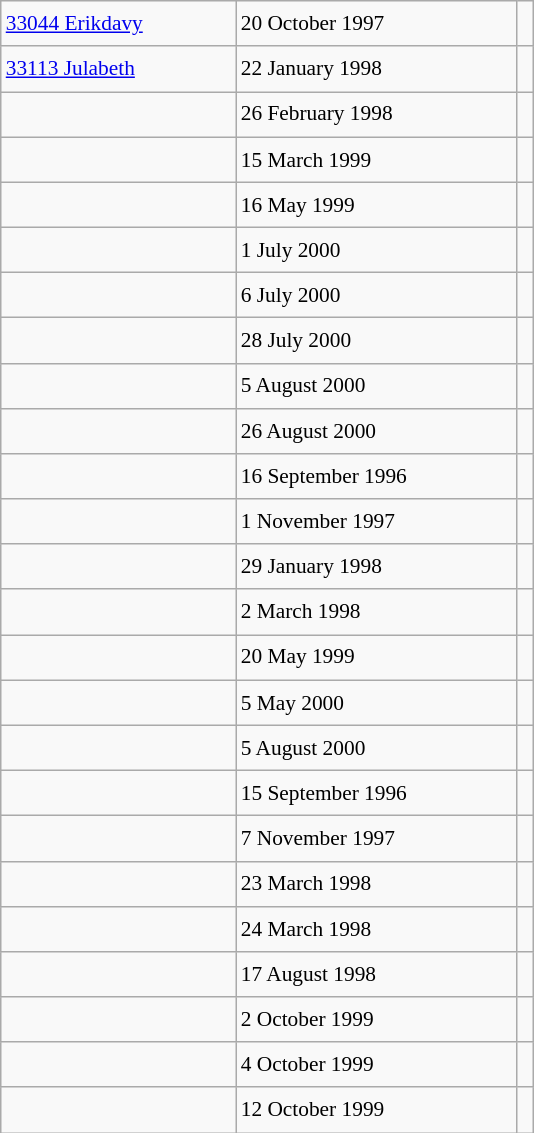<table class="wikitable" style="font-size: 89%; float: left; width: 25em; margin-right: 1em; line-height: 1.65em">
<tr>
<td><a href='#'>33044 Erikdavy</a></td>
<td>20 October 1997</td>
<td></td>
</tr>
<tr>
<td><a href='#'>33113 Julabeth</a></td>
<td>22 January 1998</td>
<td></td>
</tr>
<tr>
<td></td>
<td>26 February 1998</td>
<td></td>
</tr>
<tr>
<td></td>
<td>15 March 1999</td>
<td></td>
</tr>
<tr>
<td></td>
<td>16 May 1999</td>
<td></td>
</tr>
<tr>
<td></td>
<td>1 July 2000</td>
<td></td>
</tr>
<tr>
<td></td>
<td>6 July 2000</td>
<td></td>
</tr>
<tr>
<td></td>
<td>28 July 2000</td>
<td></td>
</tr>
<tr>
<td></td>
<td>5 August 2000</td>
<td></td>
</tr>
<tr>
<td></td>
<td>26 August 2000</td>
<td></td>
</tr>
<tr>
<td></td>
<td>16 September 1996</td>
<td></td>
</tr>
<tr>
<td></td>
<td>1 November 1997</td>
<td></td>
</tr>
<tr>
<td></td>
<td>29 January 1998</td>
<td></td>
</tr>
<tr>
<td></td>
<td>2 March 1998</td>
<td></td>
</tr>
<tr>
<td></td>
<td>20 May 1999</td>
<td></td>
</tr>
<tr>
<td></td>
<td>5 May 2000</td>
<td></td>
</tr>
<tr>
<td></td>
<td>5 August 2000</td>
<td></td>
</tr>
<tr>
<td></td>
<td>15 September 1996</td>
<td></td>
</tr>
<tr>
<td></td>
<td>7 November 1997</td>
<td></td>
</tr>
<tr>
<td></td>
<td>23 March 1998</td>
<td></td>
</tr>
<tr>
<td></td>
<td>24 March 1998</td>
<td></td>
</tr>
<tr>
<td></td>
<td>17 August 1998</td>
<td></td>
</tr>
<tr>
<td></td>
<td>2 October 1999</td>
<td></td>
</tr>
<tr>
<td></td>
<td>4 October 1999</td>
<td></td>
</tr>
<tr>
<td></td>
<td>12 October 1999</td>
<td></td>
</tr>
</table>
